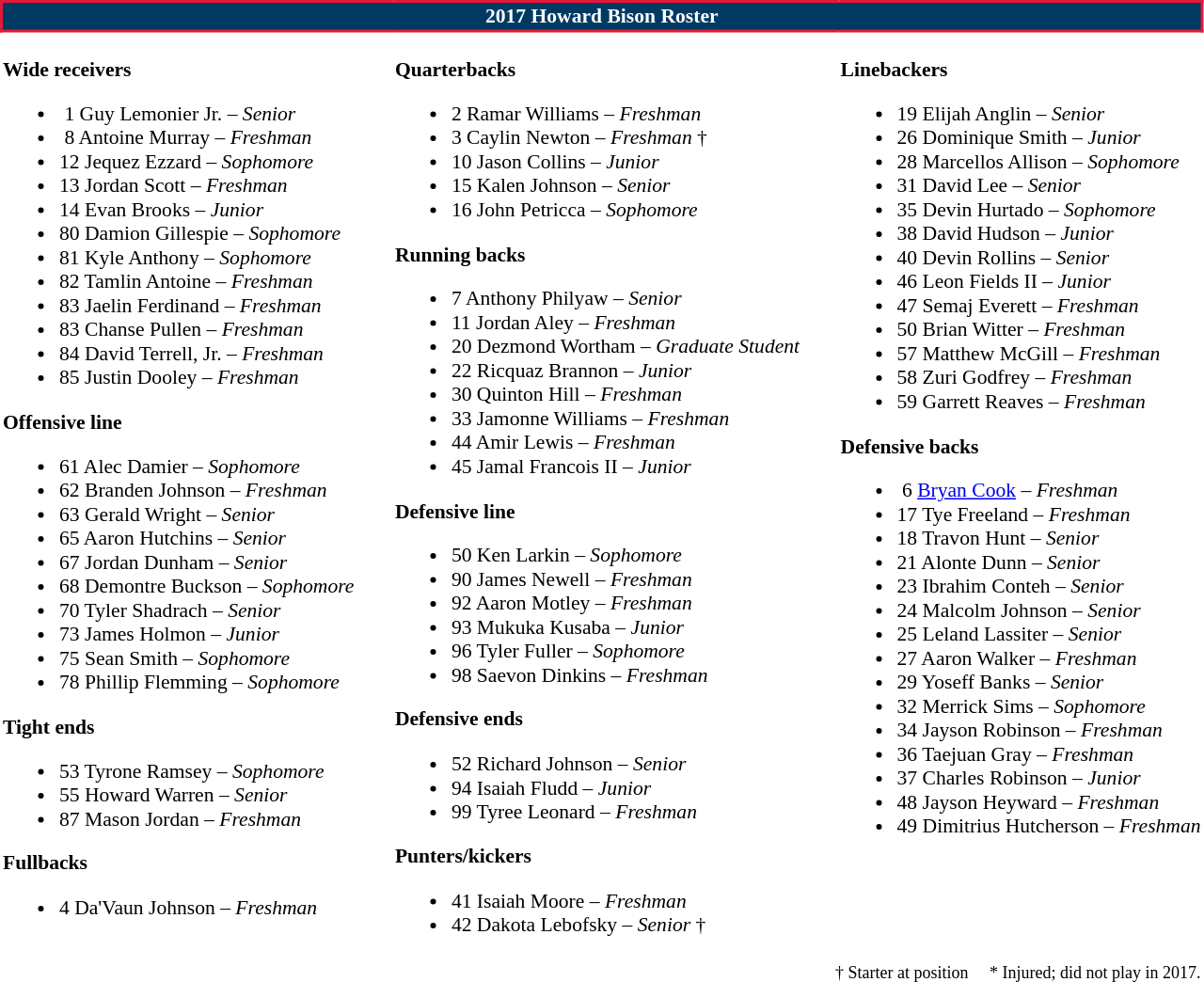<table class="toccolours" style="border-collapse:collapse; font-size:90%;">
<tr>
<th colspan="7" style="border-spacing: 2px; border: 2px solid #e51937; background-color: #003a63; color:#FFFFFF; text-align: center;"><strong>2017 Howard Bison Roster</strong> </th>
</tr>
<tr>
<td valign="top"><br><strong>Wide receivers</strong><ul><li> 1  Guy Lemonier Jr. – <em>Senior</em></li><li> 8  Antoine Murray  – <em>Freshman</em></li><li>12  Jequez Ezzard – <em>Sophomore</em></li><li>13  Jordan Scott – <em>Freshman</em></li><li>14  Evan Brooks – <em> Junior</em></li><li>80  Damion Gillespie – <em>Sophomore</em></li><li>81  Kyle Anthony – <em>Sophomore</em></li><li>82  Tamlin Antoine – <em>Freshman</em></li><li>83  Jaelin Ferdinand – <em>Freshman</em></li><li>83  Chanse Pullen – <em>Freshman</em></li><li>84  David Terrell, Jr. – <em>Freshman</em></li><li>85  Justin Dooley – <em>Freshman</em></li></ul><strong>Offensive line</strong><ul><li>61  Alec Damier – <em>Sophomore</em></li><li>62  Branden Johnson – <em>Freshman</em></li><li>63  Gerald Wright – <em>Senior</em></li><li>65  Aaron Hutchins – <em> Senior</em></li><li>67  Jordan Dunham – <em> Senior</em></li><li>68  Demontre Buckson – <em>Sophomore</em></li><li>70  Tyler Shadrach – <em>Senior</em></li><li>73  James Holmon – <em> Junior</em></li><li>75  Sean Smith – <em>Sophomore</em></li><li>78  Phillip Flemming – <em>Sophomore</em></li></ul><strong>Tight ends</strong><ul><li>53  Tyrone Ramsey – <em> Sophomore</em></li><li>55  Howard Warren – <em> Senior</em></li><li>87  Mason Jordan – <em>Freshman</em></li></ul><strong>Fullbacks</strong><ul><li>4   Da'Vaun Johnson – <em>Freshman</em></li></ul></td>
<td width="25"> </td>
<td valign="top"><br><strong>Quarterbacks</strong><ul><li>2   Ramar Williams – <em>Freshman</em></li><li>3   Caylin Newton – <em>Freshman</em> †</li><li>10  Jason Collins – <em> Junior</em></li><li>15  Kalen Johnson – <em>Senior</em></li><li>16  John Petricca – <em> Sophomore</em></li></ul><strong>Running backs</strong><ul><li>7   Anthony Philyaw – <em>Senior</em></li><li>11  Jordan Aley – <em>Freshman</em></li><li>20  Dezmond Wortham – <em>Graduate Student</em></li><li>22  Ricquaz Brannon – <em>Junior</em></li><li>30  Quinton Hill – <em>Freshman</em></li><li>33  Jamonne Williams – <em>Freshman</em></li><li>44  Amir Lewis – <em>Freshman</em></li><li>45  Jamal Francois II – <em>Junior</em></li></ul><strong>Defensive line</strong><ul><li>50  Ken Larkin – <em>Sophomore</em></li><li>90  James Newell – <em>Freshman</em></li><li>92  Aaron Motley – <em>Freshman</em></li><li>93  Mukuka Kusaba – <em>Junior</em></li><li>96  Tyler Fuller – <em>Sophomore</em></li><li>98  Saevon Dinkins – <em>Freshman</em></li></ul><strong>Defensive ends</strong><ul><li>52  Richard Johnson – <em> Senior</em></li><li>94  Isaiah Fludd – <em>Junior</em></li><li>99  Tyree Leonard – <em>Freshman</em></li></ul><strong>Punters/kickers</strong><ul><li>41  Isaiah Moore – <em>Freshman</em></li><li>42  Dakota Lebofsky – <em>Senior</em> †</li></ul></td>
<td width="25"> </td>
<td valign="top"><br><strong>Linebackers</strong><ul><li>19  Elijah Anglin – <em>Senior</em></li><li>26  Dominique Smith – <em> Junior</em></li><li>28  Marcellos Allison – <em> Sophomore</em></li><li>31  David Lee – <em>Senior</em></li><li>35  Devin Hurtado – <em> Sophomore</em></li><li>38  David Hudson – <em>Junior</em></li><li>40  Devin Rollins – <em> Senior</em></li><li>46  Leon Fields II – <em>Junior</em></li><li>47  Semaj Everett – <em>Freshman</em></li><li>50  Brian Witter – <em>Freshman</em></li><li>57  Matthew McGill – <em>Freshman</em></li><li>58  Zuri Godfrey – <em>Freshman</em></li><li>59  Garrett Reaves – <em>Freshman</em></li></ul><strong>Defensive backs</strong><ul><li> 6  <a href='#'>Bryan Cook</a> – <em>Freshman</em></li><li>17  Tye Freeland – <em>Freshman</em></li><li>18  Travon Hunt – <em> Senior</em></li><li>21  Alonte Dunn – <em>Senior</em></li><li>23  Ibrahim Conteh – <em>Senior</em></li><li>24  Malcolm Johnson – <em>Senior</em></li><li>25  Leland Lassiter – <em> Senior</em></li><li>27  Aaron Walker – <em>Freshman</em></li><li>29  Yoseff Banks – <em>Senior</em></li><li>32  Merrick Sims – <em>Sophomore</em></li><li>34  Jayson Robinson – <em>Freshman</em></li><li>36  Taejuan Gray – <em>Freshman</em></li><li>37  Charles Robinson – <em> Junior</em></li><li>48  Jayson Heyward – <em>Freshman</em></li><li>49  Dimitrius Hutcherson – <em>Freshman</em></li></ul></td>
</tr>
<tr>
<td colspan="5" valign="bottom" align="right"><small>† Starter at position     * Injured; did not play in 2017.</small></td>
</tr>
</table>
